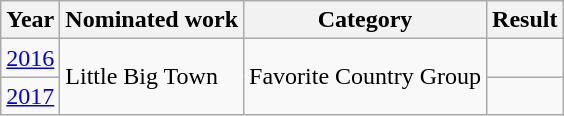<table class="wikitable">
<tr>
<th>Year</th>
<th>Nominated work</th>
<th>Category</th>
<th>Result</th>
</tr>
<tr>
<td><a href='#'>2016</a></td>
<td rowspan=2>Little Big Town</td>
<td rowspan="2">Favorite Country Group</td>
<td></td>
</tr>
<tr>
<td><a href='#'>2017</a></td>
<td></td>
</tr>
</table>
